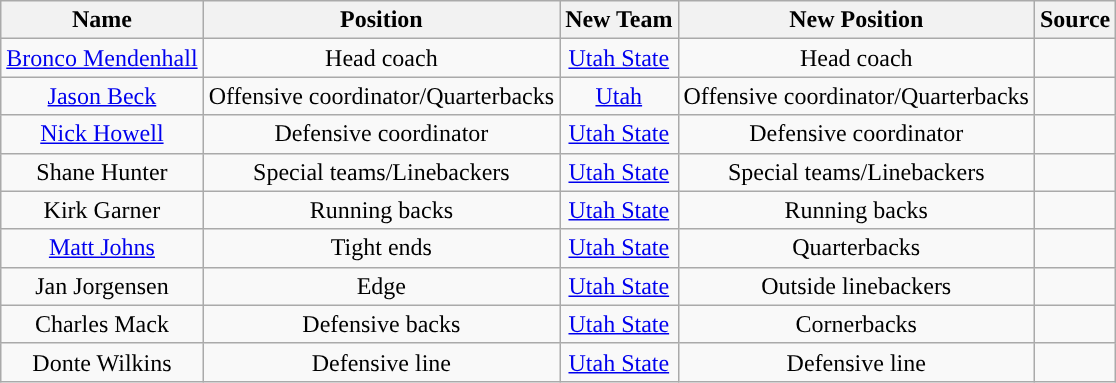<table class="wikitable">
<tr>
<th style="text-align:center; ">Name</th>
<th style="text-align:center; ">Position</th>
<th style="text-align:center; ">New Team</th>
<th style="text-align:center; ">New Position</th>
<th style="text-align:center; ">Source</th>
</tr>
<tr align="center">
<td><a href='#'>Bronco Mendenhall</a></td>
<td>Head coach</td>
<td><a href='#'>Utah State</a></td>
<td>Head coach</td>
<td></td>
</tr>
<tr align="center">
<td><a href='#'>Jason Beck</a></td>
<td>Offensive coordinator/Quarterbacks</td>
<td><a href='#'>Utah</a></td>
<td>Offensive coordinator/Quarterbacks</td>
<td></td>
</tr>
<tr align="center">
<td><a href='#'>Nick Howell</a></td>
<td>Defensive coordinator</td>
<td><a href='#'>Utah State</a></td>
<td>Defensive coordinator</td>
<td></td>
</tr>
<tr align="center">
<td>Shane Hunter</td>
<td>Special teams/Linebackers</td>
<td><a href='#'>Utah State</a></td>
<td>Special teams/Linebackers</td>
<td></td>
</tr>
<tr align="center">
<td>Kirk Garner</td>
<td>Running backs</td>
<td><a href='#'>Utah State</a></td>
<td>Running backs</td>
<td></td>
</tr>
<tr align="center">
<td><a href='#'>Matt Johns</a></td>
<td>Tight ends</td>
<td><a href='#'>Utah State</a></td>
<td>Quarterbacks</td>
<td></td>
</tr>
<tr align="center">
<td>Jan Jorgensen</td>
<td>Edge</td>
<td><a href='#'>Utah State</a></td>
<td>Outside linebackers</td>
<td></td>
</tr>
<tr align="center">
<td>Charles Mack</td>
<td>Defensive backs</td>
<td><a href='#'>Utah State</a></td>
<td>Cornerbacks</td>
<td></td>
</tr>
<tr align="center">
<td>Donte Wilkins</td>
<td>Defensive line</td>
<td><a href='#'>Utah State</a></td>
<td>Defensive line</td>
<td></td>
</tr>
</table>
